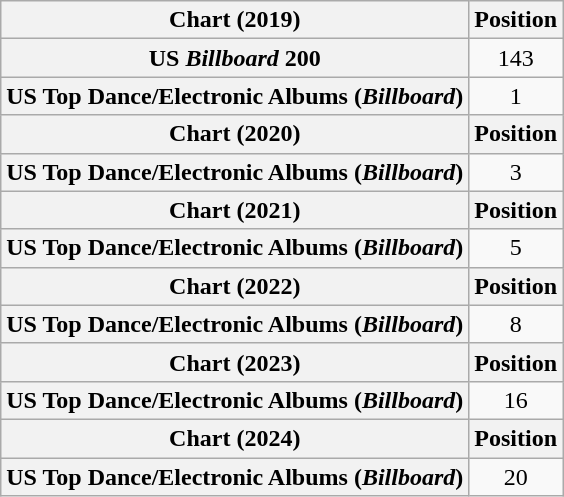<table class="wikitable plainrowheaders" style="text-align:center">
<tr>
<th scope="col">Chart (2019)</th>
<th scope="col">Position</th>
</tr>
<tr>
<th scope="row">US <em>Billboard</em> 200</th>
<td>143</td>
</tr>
<tr>
<th scope="row">US Top Dance/Electronic Albums (<em>Billboard</em>)</th>
<td>1</td>
</tr>
<tr>
<th scope="col">Chart (2020)</th>
<th scope="col">Position</th>
</tr>
<tr>
<th scope="row">US Top Dance/Electronic Albums (<em>Billboard</em>)</th>
<td>3</td>
</tr>
<tr>
<th scope="col">Chart (2021)</th>
<th scope="col">Position</th>
</tr>
<tr>
<th scope="row">US Top Dance/Electronic Albums (<em>Billboard</em>)</th>
<td>5</td>
</tr>
<tr>
<th scope="col">Chart (2022)</th>
<th scope="col">Position</th>
</tr>
<tr>
<th scope="row">US Top Dance/Electronic Albums (<em>Billboard</em>)</th>
<td>8</td>
</tr>
<tr>
<th scope="col">Chart (2023)</th>
<th scope="col">Position</th>
</tr>
<tr>
<th scope="row">US Top Dance/Electronic Albums (<em>Billboard</em>)</th>
<td>16</td>
</tr>
<tr>
<th scope="col">Chart (2024)</th>
<th scope="col">Position</th>
</tr>
<tr>
<th scope="row">US Top Dance/Electronic Albums (<em>Billboard</em>)</th>
<td>20</td>
</tr>
</table>
